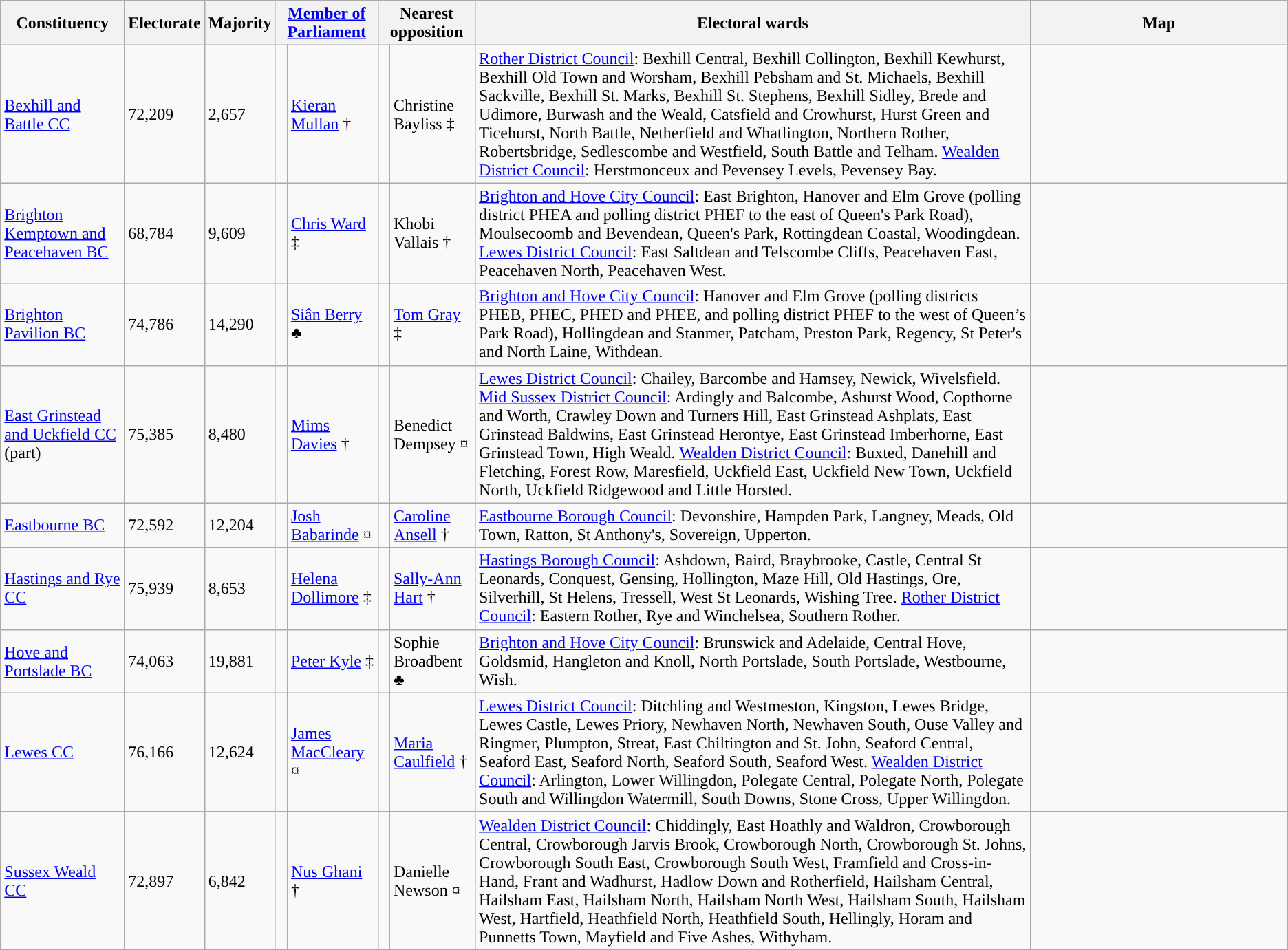<table class="wikitable sortable">
<tr>
<th rowspan=1>Constituency</th>
<th rowspan=1>Electorate</th>
<th rowspan=1>Majority</th>
<th colspan=2 class=unsortable><a href='#'>Member of Parliament</a></th>
<th colspan=2 class=unsortable>Nearest opposition</th>
<th rowspan=1 class=unsortable>Electoral wards</th>
<th class="unsortable" rowspan="1" style="width:20%;">Map</th>
</tr>
<tr>
<td><a href='#'>Bexhill and Battle CC</a></td>
<td>72,209</td>
<td>2,657</td>
<td style="color:inherit;background:"> </td>
<td><a href='#'>Kieran Mullan</a> †</td>
<td style="color:inherit;background:"></td>
<td>Christine Bayliss ‡</td>
<td><a href='#'>Rother District Council</a>: Bexhill Central, Bexhill Collington, Bexhill Kewhurst, Bexhill Old Town and Worsham, Bexhill Pebsham and St. Michaels, Bexhill Sackville, Bexhill St. Marks, Bexhill St. Stephens, Bexhill Sidley, Brede and Udimore, Burwash and the Weald, Catsfield and Crowhurst, Hurst Green and Ticehurst, North Battle, Netherfield and Whatlington, Northern Rother, Robertsbridge, Sedlescombe and Westfield, South Battle and Telham. <a href='#'>Wealden District Council</a>: Herstmonceux and Pevensey Levels, Pevensey Bay.</td>
<td></td>
</tr>
<tr>
<td><a href='#'>Brighton Kemptown and Peacehaven BC</a></td>
<td>68,784</td>
<td>9,609</td>
<td style="color:inherit;background:"> </td>
<td><a href='#'>Chris Ward</a> ‡</td>
<td style="color:inherit;background:"> </td>
<td>Khobi Vallais †</td>
<td><a href='#'>Brighton and Hove City Council</a>: East Brighton, Hanover and Elm Grove (polling district PHEA and polling district PHEF to the east of Queen's Park Road), Moulsecoomb and Bevendean, Queen's Park, Rottingdean Coastal, Woodingdean. <a href='#'>Lewes District Council</a>: East Saltdean and Telscombe Cliffs, Peacehaven East, Peacehaven North, Peacehaven West.</td>
<td></td>
</tr>
<tr>
<td><a href='#'>Brighton Pavilion BC</a></td>
<td>74,786</td>
<td>14,290</td>
<td style="color:inherit;background:"> </td>
<td><a href='#'>Siân Berry</a> ♣</td>
<td style="color:inherit;background:"> </td>
<td><a href='#'>Tom Gray</a> ‡</td>
<td><a href='#'>Brighton and Hove City Council</a>: Hanover and Elm Grove (polling districts PHEB, PHEC, PHED and PHEE, and polling district PHEF to the west of Queen’s Park Road), Hollingdean and Stanmer, Patcham, Preston Park, Regency, St Peter's and North Laine, Withdean.</td>
<td></td>
</tr>
<tr>
<td><a href='#'>East Grinstead and Uckfield CC</a> (part)</td>
<td>75,385</td>
<td>8,480</td>
<td style="color:inherit;background:"> </td>
<td><a href='#'>Mims Davies</a> †</td>
<td style="color:inherit;background:"></td>
<td>Benedict Dempsey ¤</td>
<td><a href='#'>Lewes District Council</a>: Chailey, Barcombe and Hamsey, Newick, Wivelsfield. <a href='#'>Mid Sussex District Council</a>: Ardingly and Balcombe, Ashurst Wood, Copthorne and Worth, Crawley Down and Turners Hill, East Grinstead Ashplats, East Grinstead Baldwins, East Grinstead Herontye, East Grinstead Imberhorne, East Grinstead Town, High Weald. <a href='#'>Wealden District Council</a>: Buxted, Danehill and Fletching, Forest Row, Maresfield, Uckfield East, Uckfield New Town, Uckfield North, Uckfield Ridgewood and Little Horsted.</td>
<td></td>
</tr>
<tr>
<td><a href='#'>Eastbourne BC</a></td>
<td>72,592</td>
<td>12,204</td>
<td style="color:inherit;background:"></td>
<td><a href='#'>Josh Babarinde</a> ¤</td>
<td style="color:inherit;background:"> </td>
<td><a href='#'>Caroline Ansell</a> †</td>
<td><a href='#'>Eastbourne Borough Council</a>: Devonshire, Hampden Park, Langney, Meads, Old Town, Ratton, St Anthony's, Sovereign, Upperton.</td>
<td></td>
</tr>
<tr>
<td><a href='#'>Hastings and Rye CC</a></td>
<td>75,939</td>
<td>8,653</td>
<td style="color:inherit;background:"> </td>
<td><a href='#'>Helena Dollimore</a> ‡</td>
<td style="color:inherit;background:"> </td>
<td><a href='#'>Sally-Ann Hart</a> †</td>
<td><a href='#'>Hastings Borough Council</a>: Ashdown, Baird, Braybrooke, Castle, Central St Leonards, Conquest, Gensing, Hollington, Maze Hill, Old Hastings, Ore, Silverhill, St Helens, Tressell, West St Leonards, Wishing Tree. <a href='#'>Rother District Council</a>: Eastern Rother, Rye and Winchelsea, Southern Rother.</td>
<td></td>
</tr>
<tr>
<td><a href='#'>Hove and Portslade BC</a></td>
<td>74,063</td>
<td>19,881</td>
<td style="color:inherit;background:"> </td>
<td><a href='#'>Peter Kyle</a> ‡</td>
<td style="color:inherit;background:"> </td>
<td>Sophie Broadbent ♣</td>
<td><a href='#'>Brighton and Hove City Council</a>: Brunswick and Adelaide, Central Hove, Goldsmid, Hangleton and Knoll, North Portslade, South Portslade, Westbourne, Wish.</td>
<td></td>
</tr>
<tr>
<td><a href='#'>Lewes CC</a></td>
<td>76,166</td>
<td>12,624</td>
<td style="color:inherit;background:"></td>
<td><a href='#'>James MacCleary</a> ¤</td>
<td style="color:inherit;background:"> </td>
<td><a href='#'>Maria Caulfield</a> †</td>
<td><a href='#'>Lewes District Council</a>: Ditchling and Westmeston, Kingston, Lewes Bridge, Lewes Castle, Lewes Priory, Newhaven North, Newhaven South, Ouse Valley and Ringmer, Plumpton, Streat, East Chiltington and St. John, Seaford Central, Seaford East, Seaford North, Seaford South, Seaford West. <a href='#'>Wealden District Council</a>: Arlington, Lower Willingdon, Polegate Central, Polegate North, Polegate South and Willingdon Watermill, South Downs, Stone Cross, Upper Willingdon.</td>
<td></td>
</tr>
<tr>
<td><a href='#'>Sussex Weald CC</a></td>
<td>72,897</td>
<td>6,842</td>
<td style="color:inherit;background:"> </td>
<td><a href='#'>Nus Ghani</a> †</td>
<td style="color:inherit;background:"></td>
<td>Danielle Newson ¤</td>
<td><a href='#'>Wealden District Council</a>: Chiddingly, East Hoathly and Waldron, Crowborough Central, Crowborough Jarvis Brook, Crowborough North, Crowborough St. Johns, Crowborough South East, Crowborough South West, Framfield and Cross-in-Hand, Frant and Wadhurst, Hadlow Down and Rotherfield, Hailsham Central, Hailsham East, Hailsham North, Hailsham North West, Hailsham South, Hailsham West, Hartfield, Heathfield North, Heathfield South, Hellingly, Horam and Punnetts Town, Mayfield and Five Ashes, Withyham.</td>
<td></td>
</tr>
<tr>
</tr>
</table>
